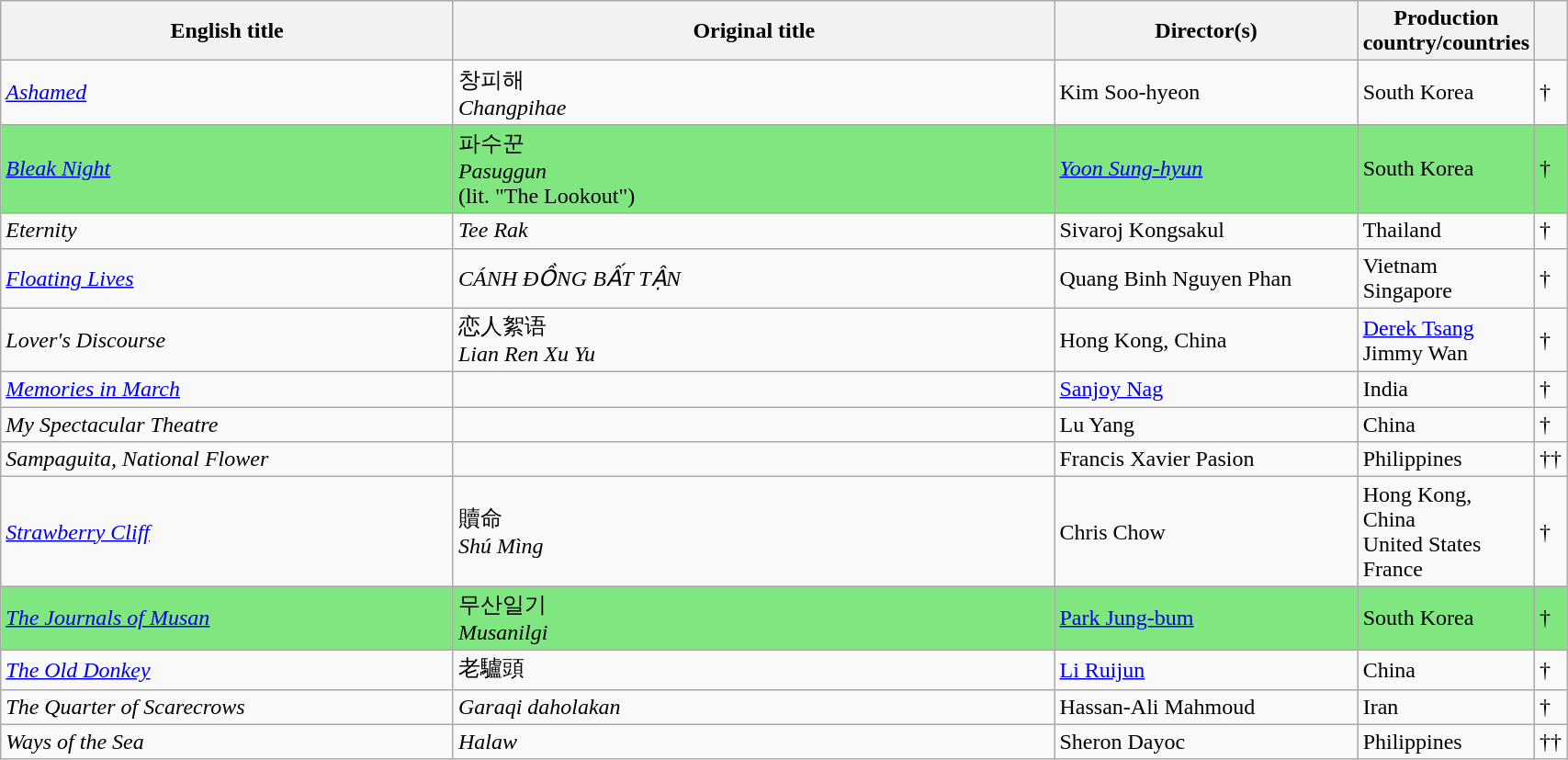<table class="sortable wikitable" width="90%" cellpadding="5">
<tr>
<th width="30%">English title</th>
<th width="40%">Original title</th>
<th width="20%">Director(s)</th>
<th width="10%">Production country/countries</th>
<th width="3%"></th>
</tr>
<tr>
<td><em><a href='#'>Ashamed</a></em></td>
<td>창피해<br><em>Changpihae</em></td>
<td>Kim Soo-hyeon</td>
<td>South Korea</td>
<td>†</td>
</tr>
<tr style="background:#80E680;">
<td><em><a href='#'>Bleak Night</a></em></td>
<td>파수꾼<br><em>Pasuggun</em><br>(lit. "The Lookout")</td>
<td><em><a href='#'>Yoon Sung-hyun</a></em></td>
<td>South Korea</td>
<td>†</td>
</tr>
<tr>
<td><em>Eternity</em></td>
<td><em>Tee Rak</em></td>
<td>Sivaroj Kongsakul</td>
<td>Thailand</td>
<td>†</td>
</tr>
<tr>
<td><em><a href='#'>Floating Lives</a></em></td>
<td><em>CÁNH ĐỒNG BẤT TẬN</em></td>
<td>Quang Binh Nguyen Phan</td>
<td>Vietnam<br>Singapore</td>
<td>†</td>
</tr>
<tr>
<td><em>Lover's Discourse</em></td>
<td>恋人絮语<br><em>Lian Ren Xu Yu</em></td>
<td>Hong Kong, China</td>
<td><a href='#'>Derek Tsang</a><br>Jimmy Wan</td>
<td>†</td>
</tr>
<tr>
<td><em><a href='#'>Memories in March</a></em></td>
<td></td>
<td><a href='#'>Sanjoy Nag</a></td>
<td>India</td>
<td>†</td>
</tr>
<tr>
<td><em>My Spectacular Theatre</em></td>
<td></td>
<td>Lu Yang</td>
<td>China</td>
<td>†</td>
</tr>
<tr>
<td><em>Sampaguita, National Flower</em></td>
<td></td>
<td>Francis Xavier Pasion</td>
<td>Philippines</td>
<td>††</td>
</tr>
<tr>
<td><em><a href='#'>Strawberry Cliff</a></em></td>
<td>贖命<br><em>Shú Mìng</em></td>
<td>Chris Chow</td>
<td>Hong Kong, China<br>United States<br>France</td>
<td>†</td>
</tr>
<tr style="background:#80E680;">
<td><em><a href='#'>The Journals of Musan</a></em></td>
<td>무산일기<br><em>Musanilgi</em></td>
<td><a href='#'>Park Jung-bum</a></td>
<td>South Korea</td>
<td>†</td>
</tr>
<tr>
<td><em><a href='#'>The Old Donkey</a></em></td>
<td>老驢頭</td>
<td><a href='#'>Li Ruijun</a></td>
<td>China</td>
<td>†</td>
</tr>
<tr>
<td><em>The Quarter of Scarecrows</em></td>
<td><em>Garaqi daholakan</em></td>
<td>Hassan-Ali Mahmoud</td>
<td>Iran</td>
<td>†</td>
</tr>
<tr>
<td><em>Ways of the Sea</em></td>
<td><em>Halaw</em></td>
<td>Sheron Dayoc</td>
<td>Philippines</td>
<td>††</td>
</tr>
</table>
